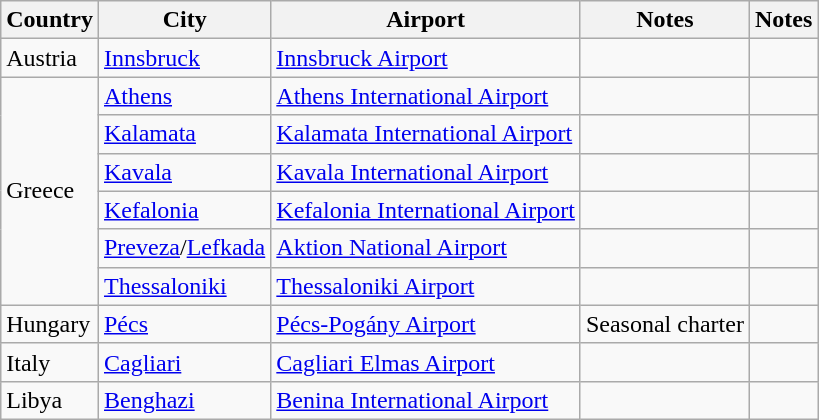<table class="sortable wikitable">
<tr>
<th>Country</th>
<th>City</th>
<th>Airport</th>
<th>Notes</th>
<th>Notes</th>
</tr>
<tr>
<td>Austria</td>
<td><a href='#'>Innsbruck</a></td>
<td><a href='#'>Innsbruck Airport</a></td>
<td></td>
<td align=center></td>
</tr>
<tr>
<td rowspan="6">Greece</td>
<td><a href='#'>Athens</a></td>
<td><a href='#'>Athens International Airport</a></td>
<td></td>
<td align=center></td>
</tr>
<tr>
<td><a href='#'>Kalamata</a></td>
<td><a href='#'>Kalamata International Airport</a></td>
<td></td>
<td align=center></td>
</tr>
<tr>
<td><a href='#'>Kavala</a></td>
<td><a href='#'>Kavala International Airport</a></td>
<td></td>
<td align=center></td>
</tr>
<tr>
<td><a href='#'>Kefalonia</a></td>
<td><a href='#'>Kefalonia International Airport</a></td>
<td></td>
<td align=center></td>
</tr>
<tr>
<td><a href='#'>Preveza</a>/<a href='#'>Lefkada</a></td>
<td><a href='#'>Aktion National Airport</a></td>
<td></td>
<td align=center></td>
</tr>
<tr>
<td><a href='#'>Thessaloniki</a></td>
<td><a href='#'>Thessaloniki Airport</a></td>
<td></td>
<td align=center></td>
</tr>
<tr>
<td>Hungary</td>
<td><a href='#'>Pécs</a></td>
<td><a href='#'>Pécs-Pogány Airport</a></td>
<td>Seasonal charter</td>
<td></td>
</tr>
<tr>
<td>Italy</td>
<td><a href='#'>Cagliari</a></td>
<td><a href='#'>Cagliari Elmas Airport</a></td>
<td></td>
<td align=center></td>
</tr>
<tr>
<td>Libya</td>
<td><a href='#'>Benghazi</a></td>
<td><a href='#'>Benina International Airport</a></td>
<td></td>
<td align=center></td>
</tr>
</table>
